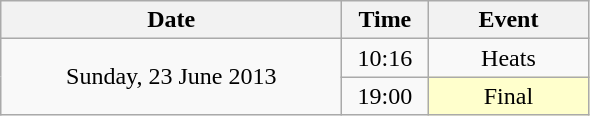<table class = "wikitable" style="text-align:center;">
<tr>
<th width=220>Date</th>
<th width=50>Time</th>
<th width=100>Event</th>
</tr>
<tr>
<td rowspan=2>Sunday, 23 June 2013</td>
<td>10:16</td>
<td>Heats</td>
</tr>
<tr>
<td>19:00</td>
<td bgcolor=ffffcc>Final</td>
</tr>
</table>
